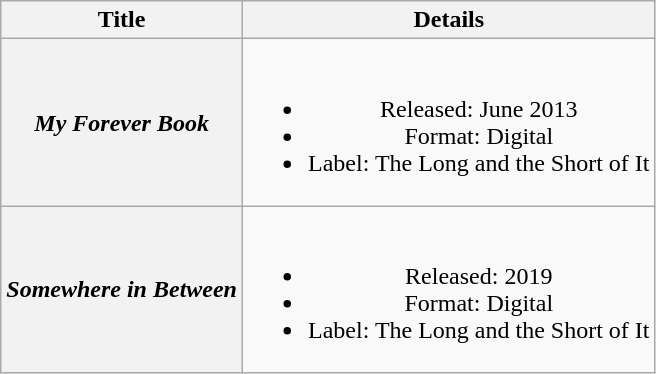<table class="wikitable plainrowheaders" style="text-align:center;" border="1">
<tr>
<th>Title</th>
<th>Details</th>
</tr>
<tr>
<th scope="row"><em>My Forever Book</em></th>
<td><br><ul><li>Released: June 2013</li><li>Format: Digital</li><li>Label: The Long and the Short of It</li></ul></td>
</tr>
<tr>
<th scope="row"><em>Somewhere in Between</em></th>
<td><br><ul><li>Released: 2019</li><li>Format: Digital</li><li>Label: The Long and the Short of It</li></ul></td>
</tr>
</table>
